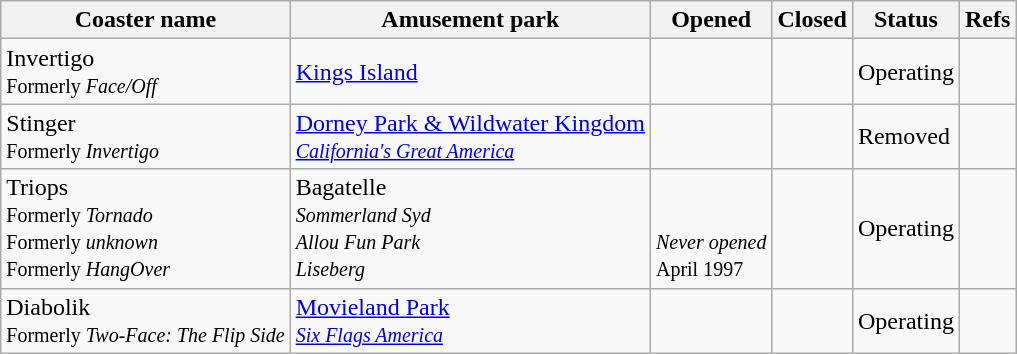<table class="wikitable sortable">
<tr>
<th>Coaster name</th>
<th>Amusement park</th>
<th>Opened</th>
<th>Closed</th>
<th>Status</th>
<th class="unsortable">Refs</th>
</tr>
<tr>
<td>Invertigo<br><small>Formerly <em>Face/Off</em></small></td>
<td><a href='#'>Kings Island</a></td>
<td data-sort-value="2008–04"><br><small></small></td>
<td></td>
<td>Operating</td>
<td></td>
</tr>
<tr>
<td>Stinger<br><small>Formerly <em>Invertigo</em></small></td>
<td><a href='#'>Dorney Park & Wildwater Kingdom</a><br><small><em><a href='#'>California's Great America</a></em></small></td>
<td data-sort-value="2012–04"><br><small></small></td>
<td style="text-align: center;"></td>
<td>Removed</td>
<td></td>
</tr>
<tr>
<td>Triops<br><small>Formerly <em>Tornado</em></small><br><small>Formerly <em>unknown</em></small><br><small>Formerly <em>HangOver</em></small></td>
<td>Bagatelle<br><small><em>Sommerland Syd</em></small><br><small><em>Allou Fun Park</em></small><br><small><em>Liseberg</em></small></td>
<td data-sort-value="2012–06"><br><small></small><br><small><em>Never opened</em></small><br><small>April 1997</small></td>
<td></td>
<td>Operating</td>
<td></td>
</tr>
<tr>
<td>Diabolik<br><small>Formerly <em>Two-Face: The Flip Side</em></small></td>
<td><a href='#'>Movieland Park</a> <br><small><em><a href='#'>Six Flags America</a></em></small></td>
<td data-sort-value="2015–04"><br><small></small></td>
<td></td>
<td>Operating</td>
<td></td>
</tr>
</table>
